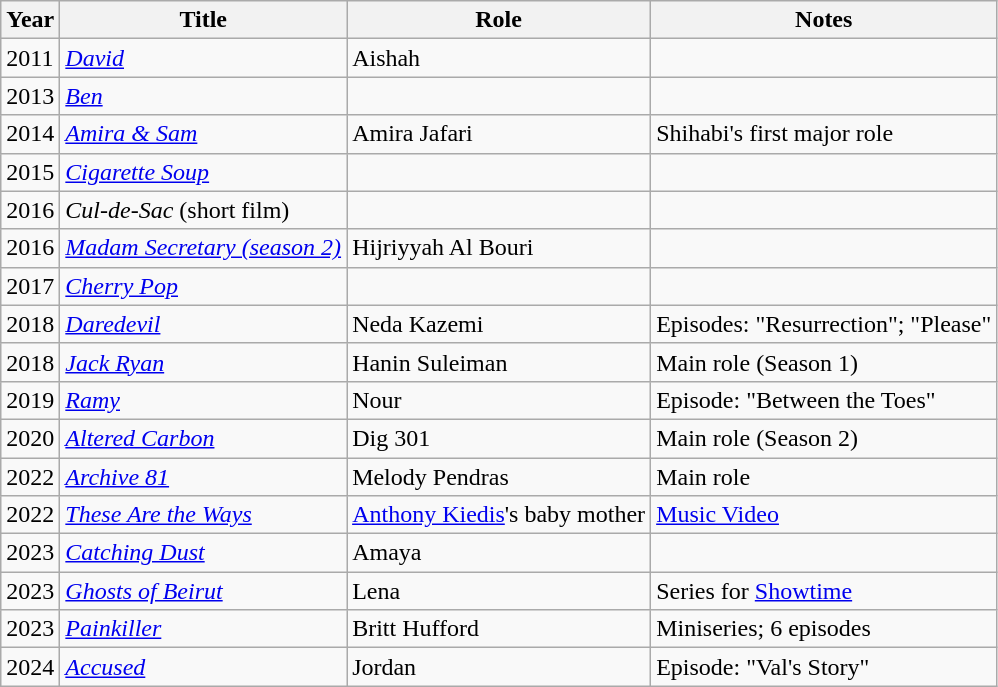<table class="wikitable sortable">
<tr>
<th>Year</th>
<th>Title</th>
<th>Role</th>
<th>Notes</th>
</tr>
<tr>
<td>2011</td>
<td><em><a href='#'>David</a></em></td>
<td>Aishah</td>
<td></td>
</tr>
<tr>
<td>2013</td>
<td><em><a href='#'>Ben</a></em></td>
<td></td>
<td></td>
</tr>
<tr>
<td>2014</td>
<td><em><a href='#'>Amira & Sam</a></em></td>
<td>Amira Jafari</td>
<td>Shihabi's first major role</td>
</tr>
<tr>
<td>2015</td>
<td><em><a href='#'>Cigarette Soup</a></em></td>
<td></td>
<td></td>
</tr>
<tr>
<td>2016</td>
<td><em>Cul-de-Sac</em> (short film)</td>
<td></td>
<td></td>
</tr>
<tr>
<td>2016</td>
<td><em><a href='#'>Madam Secretary (season 2)</a></em></td>
<td>Hijriyyah Al Bouri</td>
<td></td>
</tr>
<tr>
<td>2017</td>
<td><em><a href='#'>Cherry Pop</a></em></td>
<td></td>
<td></td>
</tr>
<tr>
<td>2018</td>
<td><em><a href='#'>Daredevil</a></em></td>
<td>Neda Kazemi</td>
<td>Episodes: "Resurrection"; "Please"</td>
</tr>
<tr>
<td>2018</td>
<td><em><a href='#'>Jack Ryan</a></em></td>
<td>Hanin Suleiman</td>
<td>Main role (Season 1)</td>
</tr>
<tr>
<td>2019</td>
<td><em><a href='#'>Ramy</a></em></td>
<td>Nour</td>
<td>Episode: "Between the Toes"</td>
</tr>
<tr>
<td>2020</td>
<td><em><a href='#'>Altered Carbon</a></em></td>
<td>Dig 301</td>
<td>Main role (Season 2)</td>
</tr>
<tr>
<td>2022</td>
<td><em><a href='#'>Archive 81</a></em></td>
<td>Melody Pendras</td>
<td>Main role</td>
</tr>
<tr>
<td>2022</td>
<td><em><a href='#'>These Are the Ways</a></em></td>
<td><a href='#'>Anthony Kiedis</a>'s baby mother</td>
<td><a href='#'>Music Video</a></td>
</tr>
<tr>
<td>2023</td>
<td><em><a href='#'>Catching Dust</a></em></td>
<td>Amaya</td>
<td></td>
</tr>
<tr>
<td>2023</td>
<td><em><a href='#'>Ghosts of Beirut</a></em></td>
<td>Lena</td>
<td>Series for <a href='#'>Showtime</a></td>
</tr>
<tr>
<td>2023</td>
<td><em><a href='#'>Painkiller</a></em></td>
<td>Britt Hufford</td>
<td>Miniseries; 6 episodes</td>
</tr>
<tr>
<td>2024</td>
<td><em><a href='#'>Accused</a></em></td>
<td>Jordan</td>
<td>Episode: "Val's Story"</td>
</tr>
</table>
